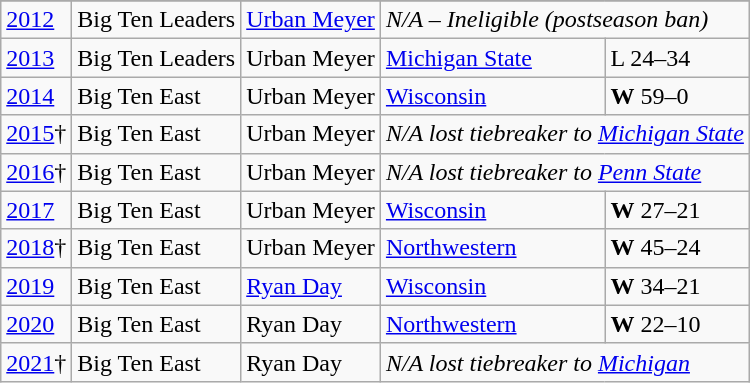<table class="wikitable">
<tr>
</tr>
<tr>
<td><a href='#'>2012</a></td>
<td>Big Ten Leaders</td>
<td><a href='#'>Urban Meyer</a></td>
<td colspan="2"><em>N/A – Ineligible (postseason ban)</em></td>
</tr>
<tr>
<td><a href='#'>2013</a></td>
<td>Big Ten Leaders</td>
<td>Urban Meyer</td>
<td><a href='#'>Michigan State</a></td>
<td>L 24–34</td>
</tr>
<tr>
<td><a href='#'>2014</a></td>
<td>Big Ten East</td>
<td>Urban Meyer</td>
<td><a href='#'>Wisconsin</a></td>
<td><strong>W</strong> 59–0</td>
</tr>
<tr>
<td><a href='#'>2015</a>†</td>
<td>Big Ten East</td>
<td>Urban Meyer</td>
<td colspan="2"><em>N/A lost tiebreaker to <a href='#'>Michigan State</a></em></td>
</tr>
<tr>
<td><a href='#'>2016</a>†</td>
<td>Big Ten East</td>
<td>Urban Meyer</td>
<td colspan="2"><em>N/A lost tiebreaker to <a href='#'>Penn State</a></em></td>
</tr>
<tr>
<td><a href='#'>2017</a></td>
<td>Big Ten East</td>
<td>Urban Meyer</td>
<td><a href='#'>Wisconsin</a></td>
<td><strong>W</strong> 27–21</td>
</tr>
<tr>
<td><a href='#'>2018</a>†</td>
<td>Big Ten East</td>
<td>Urban Meyer</td>
<td><a href='#'>Northwestern</a></td>
<td><strong>W</strong> 45–24</td>
</tr>
<tr>
<td><a href='#'>2019</a></td>
<td>Big Ten East</td>
<td><a href='#'>Ryan Day</a></td>
<td><a href='#'>Wisconsin</a></td>
<td><strong>W</strong> 34–21</td>
</tr>
<tr>
<td><a href='#'>2020</a></td>
<td>Big Ten East</td>
<td>Ryan Day</td>
<td><a href='#'>Northwestern</a></td>
<td><strong>W</strong> 22–10</td>
</tr>
<tr>
<td><a href='#'>2021</a>†</td>
<td>Big Ten East</td>
<td>Ryan Day</td>
<td colspan="2"><em>N/A lost tiebreaker to <a href='#'>Michigan</a></em></td>
</tr>
</table>
